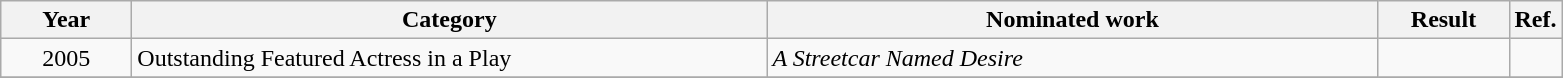<table class=wikitable>
<tr>
<th scope="col" style="width:5em;">Year</th>
<th scope="col" style="width:26em;">Category</th>
<th scope="col" style="width:25em;">Nominated work</th>
<th scope="col" style="width:5em;">Result</th>
<th>Ref.</th>
</tr>
<tr>
<td style="text-align:center;">2005</td>
<td>Outstanding Featured Actress in a Play</td>
<td><em>A Streetcar Named Desire</em></td>
<td></td>
<td></td>
</tr>
<tr>
</tr>
</table>
